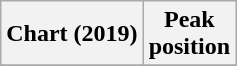<table class="wikitable plainrowheaders" style="text-align:center">
<tr>
<th scope="col">Chart (2019)</th>
<th scope="col">Peak<br>position</th>
</tr>
<tr>
</tr>
</table>
